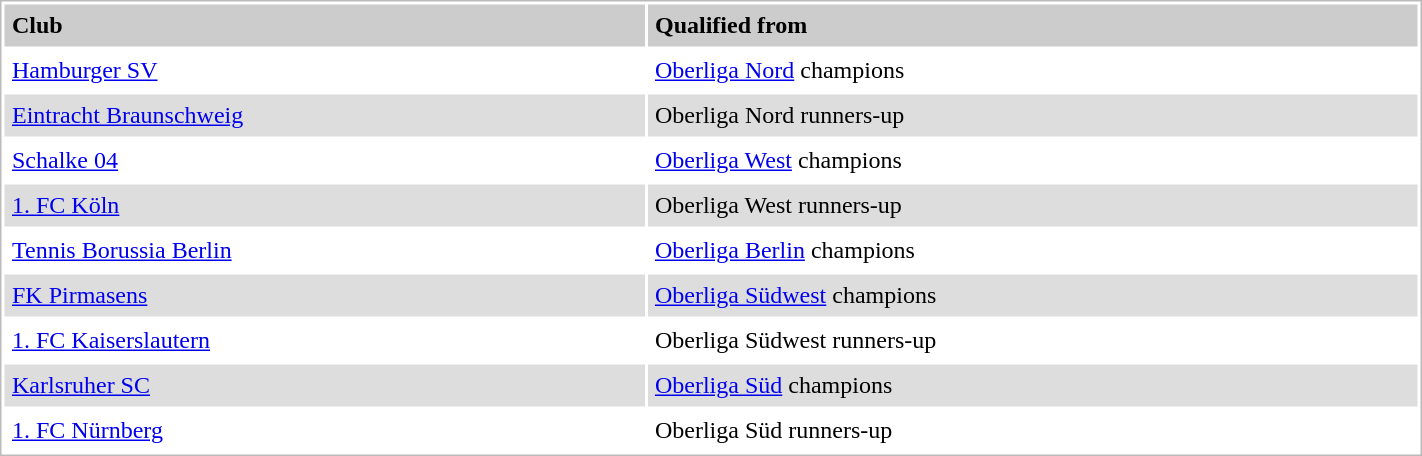<table style="border:1px solid #bbb;background:#fff;" cellpadding="5" cellspacing="2" width="75%">
<tr style="background:#ccc;font-weight:bold">
<td>Club</td>
<td>Qualified from</td>
</tr>
<tr>
<td><a href='#'>Hamburger SV</a></td>
<td><a href='#'>Oberliga Nord</a> champions</td>
</tr>
<tr style="background:#ddd">
<td><a href='#'>Eintracht Braunschweig</a></td>
<td>Oberliga Nord runners-up</td>
</tr>
<tr>
<td><a href='#'>Schalke 04</a></td>
<td><a href='#'>Oberliga West</a> champions</td>
</tr>
<tr style="background:#ddd">
<td><a href='#'>1. FC Köln</a></td>
<td>Oberliga West runners-up</td>
</tr>
<tr>
<td><a href='#'>Tennis Borussia Berlin</a></td>
<td><a href='#'>Oberliga Berlin</a> champions</td>
</tr>
<tr style="background:#ddd">
<td><a href='#'>FK Pirmasens</a></td>
<td><a href='#'>Oberliga Südwest</a> champions</td>
</tr>
<tr>
<td><a href='#'>1. FC Kaiserslautern</a></td>
<td>Oberliga Südwest runners-up</td>
</tr>
<tr style="background:#ddd">
<td><a href='#'>Karlsruher SC</a></td>
<td><a href='#'>Oberliga Süd</a> champions</td>
</tr>
<tr>
<td><a href='#'>1. FC Nürnberg</a></td>
<td>Oberliga Süd runners-up</td>
</tr>
</table>
